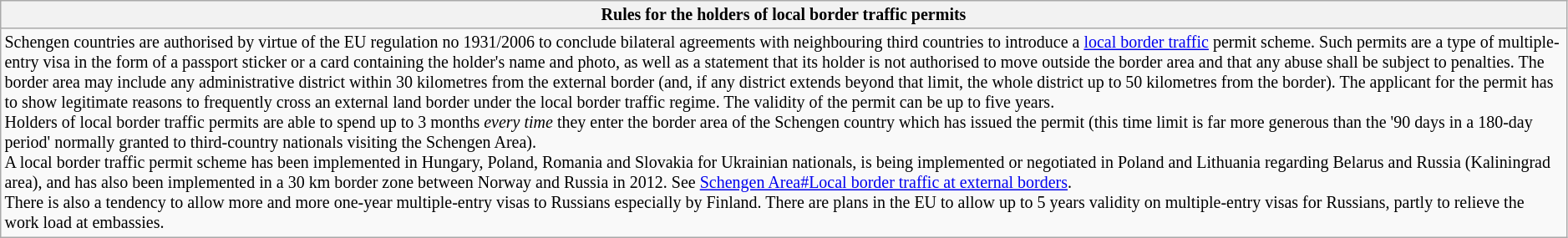<table class="wikitable collapsible collapsed" style="text-align: left; font-size: smaller; table-layout: fixed;">
<tr>
<th style="width:100%;">Rules for the holders of local border traffic permits</th>
</tr>
<tr>
<td>Schengen countries are authorised by virtue of the EU regulation no 1931/2006 to conclude bilateral agreements with neighbouring third countries to introduce a <a href='#'>local border traffic</a> permit scheme. Such permits are a type of multiple-entry visa in the form of a passport sticker or a card containing the holder's name and photo, as well as a statement that its holder is not authorised to move outside the border area and that any abuse shall be subject to penalties. The border area may include any administrative district within 30 kilometres from the external border (and, if any district extends beyond that limit, the whole district up to 50 kilometres from the border). The applicant for the permit has to show legitimate reasons to frequently cross an external land border under the local border traffic regime. The validity of the permit can be up to five years.<br>Holders of local border traffic permits are able to spend up to 3 months <em>every time</em> they enter the border area of the Schengen country which has issued the permit (this time limit is far more generous than the '90 days in a 180-day period' normally granted to third-country nationals visiting the Schengen Area).<br>A local border traffic permit scheme has been implemented in Hungary, Poland, Romania and Slovakia for Ukrainian nationals, is being implemented or negotiated in Poland and Lithuania regarding Belarus and Russia (Kaliningrad area), and has also been implemented in a 30 km border zone between Norway and Russia in 2012. See <a href='#'>Schengen Area#Local border traffic at external borders</a>.<br>There is also a tendency to allow more and more one-year multiple-entry visas to Russians especially by Finland. There are plans in the EU to allow up to 5 years validity on multiple-entry visas for Russians, partly to relieve the work load at embassies.</td>
</tr>
</table>
